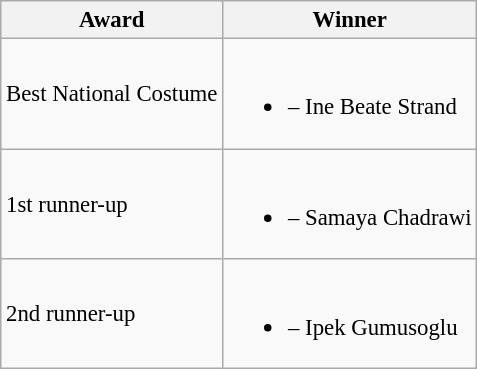<table class="wikitable sortable" style="font-size:95%;">
<tr>
<th>Award</th>
<th>Winner</th>
</tr>
<tr>
<td>Best National Costume</td>
<td><br><ul><li> – Ine Beate Strand</li></ul></td>
</tr>
<tr>
<td>1st runner-up</td>
<td><br><ul><li> – Samaya Chadrawi</li></ul></td>
</tr>
<tr>
<td>2nd runner-up</td>
<td><br><ul><li> – Ipek Gumusoglu</li></ul></td>
</tr>
</table>
